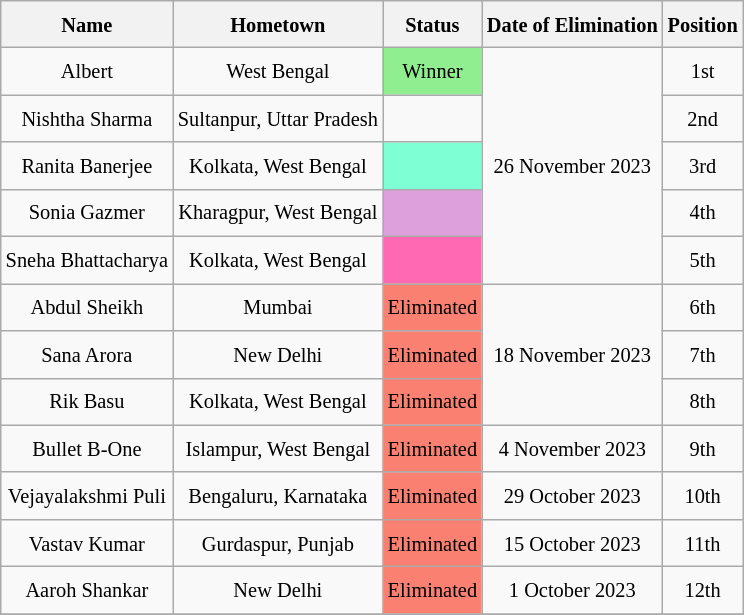<table class="wikitable sortable" style=" text-align:center; font-size:85%; line-height: 25px; width: auto;">
<tr>
<th>Name</th>
<th>Hometown</th>
<th>Status</th>
<th>Date of Elimination</th>
<th>Position</th>
</tr>
<tr>
<td>Albert</td>
<td>West Bengal</td>
<td bgcolor=lightgreen>Winner</td>
<td rowspan="5">26 November 2023</td>
<td>1st</td>
</tr>
<tr>
<td>Nishtha Sharma</td>
<td>Sultanpur, Uttar Pradesh</td>
<td></td>
<td>2nd</td>
</tr>
<tr>
<td>Ranita Banerjee</td>
<td>Kolkata, West Bengal</td>
<td style="background:#7FFFD4"></td>
<td>3rd</td>
</tr>
<tr>
<td>Sonia Gazmer</td>
<td>Kharagpur, West Bengal</td>
<td style="background:#DDA0DD;"></td>
<td>4th</td>
</tr>
<tr>
<td>Sneha Bhattacharya</td>
<td>Kolkata, West Bengal</td>
<td style="background:#FF69B4; text-align:center;"></td>
<td>5th</td>
</tr>
<tr>
<td>Abdul Sheikh</td>
<td>Mumbai</td>
<td bgcolor="Salmon">Eliminated</td>
<td rowspan="3">18 November 2023</td>
<td>6th</td>
</tr>
<tr>
<td>Sana Arora</td>
<td>New Delhi</td>
<td bgcolor="Salmon">Eliminated</td>
<td>7th</td>
</tr>
<tr>
<td>Rik Basu</td>
<td>Kolkata, West Bengal</td>
<td bgcolor="Salmon">Eliminated</td>
<td>8th</td>
</tr>
<tr>
<td>Bullet B-One</td>
<td>Islampur, West Bengal</td>
<td bgcolor="Salmon">Eliminated</td>
<td>4 November 2023</td>
<td>9th</td>
</tr>
<tr>
<td>Vejayalakshmi Puli</td>
<td>Bengaluru, Karnataka</td>
<td bgcolor="Salmon">Eliminated</td>
<td>29 October 2023</td>
<td>10th</td>
</tr>
<tr>
<td>Vastav Kumar</td>
<td>Gurdaspur, Punjab</td>
<td bgcolor="Salmon">Eliminated</td>
<td>15 October 2023</td>
<td>11th</td>
</tr>
<tr>
<td>Aaroh Shankar</td>
<td>New Delhi</td>
<td bgcolor="Salmon">Eliminated</td>
<td>1 October 2023</td>
<td>12th</td>
</tr>
<tr>
</tr>
</table>
